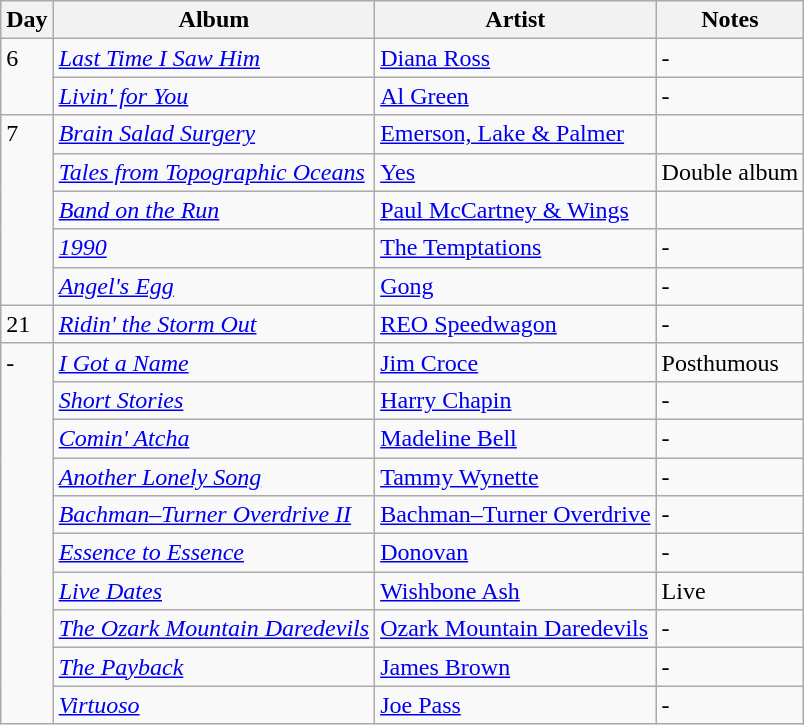<table class="wikitable">
<tr>
<th>Day</th>
<th>Album</th>
<th>Artist</th>
<th>Notes</th>
</tr>
<tr>
<td rowspan="2" style="vertical-align:top;">6</td>
<td><em><a href='#'>Last Time I Saw Him</a></em></td>
<td><a href='#'>Diana Ross</a></td>
<td>-</td>
</tr>
<tr>
<td><em><a href='#'>Livin' for You</a></em></td>
<td><a href='#'>Al Green</a></td>
<td>-</td>
</tr>
<tr>
<td rowspan="5" style="vertical-align:top;">7</td>
<td><em><a href='#'>Brain Salad Surgery</a></em></td>
<td><a href='#'>Emerson, Lake & Palmer</a></td>
<td></td>
</tr>
<tr>
<td><em><a href='#'>Tales from Topographic Oceans</a></em></td>
<td><a href='#'>Yes</a></td>
<td>Double album</td>
</tr>
<tr>
<td><em><a href='#'>Band on the Run</a></em></td>
<td><a href='#'>Paul McCartney & Wings</a></td>
<td></td>
</tr>
<tr>
<td><em><a href='#'>1990</a></em></td>
<td><a href='#'>The Temptations</a></td>
<td>-</td>
</tr>
<tr>
<td><em><a href='#'>Angel's Egg</a></em></td>
<td><a href='#'>Gong</a></td>
<td>-</td>
</tr>
<tr>
<td style="vertical-align:top;">21</td>
<td><em><a href='#'>Ridin' the Storm Out</a></em></td>
<td><a href='#'>REO Speedwagon</a></td>
<td>-</td>
</tr>
<tr>
<td rowspan="10" style="vertical-align:top;">-</td>
<td><em><a href='#'>I Got a Name</a></em></td>
<td><a href='#'>Jim Croce</a></td>
<td>Posthumous</td>
</tr>
<tr>
<td><em><a href='#'>Short Stories</a></em></td>
<td><a href='#'>Harry Chapin</a></td>
<td>-</td>
</tr>
<tr>
<td><em><a href='#'>Comin' Atcha</a></em></td>
<td><a href='#'>Madeline Bell</a></td>
<td>-</td>
</tr>
<tr>
<td><em><a href='#'>Another Lonely Song</a></em></td>
<td><a href='#'>Tammy Wynette</a></td>
<td>-</td>
</tr>
<tr>
<td><em><a href='#'>Bachman–Turner Overdrive II</a></em></td>
<td><a href='#'>Bachman–Turner Overdrive</a></td>
<td>-</td>
</tr>
<tr>
<td><em><a href='#'>Essence to Essence</a></em></td>
<td><a href='#'>Donovan</a></td>
<td>-</td>
</tr>
<tr>
<td><em><a href='#'>Live Dates</a></em></td>
<td><a href='#'>Wishbone Ash</a></td>
<td>Live</td>
</tr>
<tr>
<td><em><a href='#'>The Ozark Mountain Daredevils</a></em></td>
<td><a href='#'>Ozark Mountain Daredevils</a></td>
<td>-</td>
</tr>
<tr>
<td><em><a href='#'>The Payback</a></em></td>
<td><a href='#'>James Brown</a></td>
<td>-</td>
</tr>
<tr>
<td><em><a href='#'>Virtuoso</a></em></td>
<td><a href='#'>Joe Pass</a></td>
<td>-</td>
</tr>
</table>
